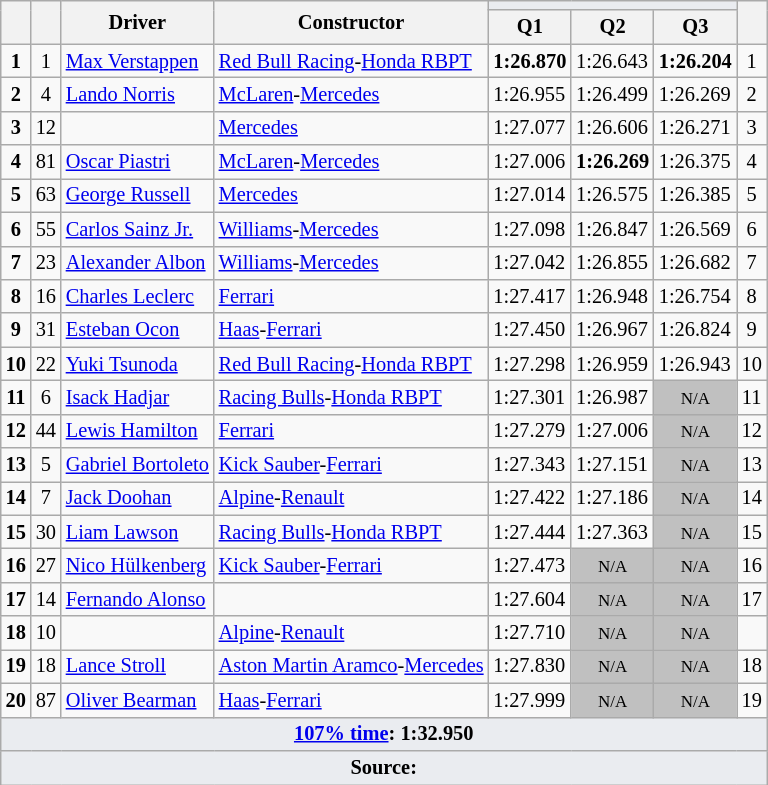<table class="wikitable sortable" style="font-size: 85%;">
<tr>
<th rowspan="2"></th>
<th rowspan="2"></th>
<th rowspan="2">Driver</th>
<th rowspan="2">Constructor</th>
<th colspan="3" style="background:#eaecf0; text-align:center;"></th>
<th rowspan="2"></th>
</tr>
<tr>
<th scope="col">Q1</th>
<th scope="col">Q2</th>
<th scope="col">Q3</th>
</tr>
<tr>
<td align="center"><strong>1</strong></td>
<td align="center">1</td>
<td> <a href='#'>Max Verstappen</a></td>
<td><a href='#'>Red Bull Racing</a>-<a href='#'>Honda RBPT</a></td>
<td><strong>1:26.870</strong></td>
<td>1:26.643</td>
<td><strong>1:26.204</strong></td>
<td align="center">1</td>
</tr>
<tr>
<td align="center"><strong>2</strong></td>
<td align="center">4</td>
<td> <a href='#'>Lando Norris</a></td>
<td><a href='#'>McLaren</a>-<a href='#'>Mercedes</a></td>
<td>1:26.955</td>
<td>1:26.499</td>
<td>1:26.269</td>
<td align="center">2</td>
</tr>
<tr>
<td align="center"><strong>3</strong></td>
<td align="center">12</td>
<td></td>
<td><a href='#'>Mercedes</a></td>
<td>1:27.077</td>
<td>1:26.606</td>
<td>1:26.271</td>
<td align="center">3</td>
</tr>
<tr>
<td align="center"><strong>4</strong></td>
<td align="center">81</td>
<td> <a href='#'>Oscar Piastri</a></td>
<td><a href='#'>McLaren</a>-<a href='#'>Mercedes</a></td>
<td>1:27.006</td>
<td><strong>1:26.269</strong></td>
<td>1:26.375</td>
<td align="center">4</td>
</tr>
<tr>
<td align="center"><strong>5</strong></td>
<td align="center">63</td>
<td> <a href='#'>George Russell</a></td>
<td><a href='#'>Mercedes</a></td>
<td>1:27.014</td>
<td>1:26.575</td>
<td>1:26.385</td>
<td align="center">5</td>
</tr>
<tr>
<td align="center"><strong>6</strong></td>
<td align="center">55</td>
<td> <a href='#'>Carlos Sainz Jr.</a></td>
<td><a href='#'>Williams</a>-<a href='#'>Mercedes</a></td>
<td>1:27.098</td>
<td>1:26.847</td>
<td>1:26.569</td>
<td align="center">6</td>
</tr>
<tr>
<td align="center"><strong>7</strong></td>
<td align="center">23</td>
<td> <a href='#'>Alexander Albon</a></td>
<td><a href='#'>Williams</a>-<a href='#'>Mercedes</a></td>
<td>1:27.042</td>
<td>1:26.855</td>
<td>1:26.682</td>
<td align="center">7</td>
</tr>
<tr>
<td align="center"><strong>8</strong></td>
<td align="center">16</td>
<td> <a href='#'>Charles Leclerc</a></td>
<td><a href='#'>Ferrari</a></td>
<td>1:27.417</td>
<td>1:26.948</td>
<td>1:26.754</td>
<td align="center">8</td>
</tr>
<tr>
<td align="center"><strong>9</strong></td>
<td align="center">31</td>
<td> <a href='#'>Esteban Ocon</a></td>
<td><a href='#'>Haas</a>-<a href='#'>Ferrari</a></td>
<td>1:27.450</td>
<td>1:26.967</td>
<td>1:26.824</td>
<td align="center">9</td>
</tr>
<tr>
<td align="center"><strong>10</strong></td>
<td align="center">22</td>
<td> <a href='#'>Yuki Tsunoda</a></td>
<td><a href='#'>Red Bull Racing</a>-<a href='#'>Honda RBPT</a></td>
<td>1:27.298</td>
<td>1:26.959</td>
<td>1:26.943</td>
<td align="center">10</td>
</tr>
<tr>
<td align="center"><strong>11</strong></td>
<td align="center">6</td>
<td> <a href='#'>Isack Hadjar</a></td>
<td><a href='#'>Racing Bulls</a>-<a href='#'>Honda RBPT</a></td>
<td>1:27.301</td>
<td>1:26.987</td>
<td style="background: silver" align="center" data-sort-value="15"><small>N/A</small></td>
<td align="center">11</td>
</tr>
<tr>
<td align="center"><strong>12</strong></td>
<td align="center">44</td>
<td> <a href='#'>Lewis Hamilton</a></td>
<td><a href='#'>Ferrari</a></td>
<td>1:27.279</td>
<td>1:27.006</td>
<td style="background: silver" align="center" data-sort-value="15"><small>N/A</small></td>
<td align="center">12</td>
</tr>
<tr>
<td align="center"><strong>13</strong></td>
<td align="center">5</td>
<td> <a href='#'>Gabriel Bortoleto</a></td>
<td><a href='#'>Kick Sauber</a>-<a href='#'>Ferrari</a></td>
<td>1:27.343</td>
<td>1:27.151</td>
<td style="background: silver" align="center" data-sort-value="15"><small>N/A</small></td>
<td align="center">13</td>
</tr>
<tr>
<td align="center"><strong>14</strong></td>
<td align="center">7</td>
<td> <a href='#'>Jack Doohan</a></td>
<td><a href='#'>Alpine</a>-<a href='#'>Renault</a></td>
<td>1:27.422</td>
<td>1:27.186</td>
<td style="background: silver" align="center" data-sort-value="15"><small>N/A</small></td>
<td align="center">14</td>
</tr>
<tr>
<td align="center"><strong>15</strong></td>
<td align="center">30</td>
<td> <a href='#'>Liam Lawson</a></td>
<td><a href='#'>Racing Bulls</a>-<a href='#'>Honda RBPT</a></td>
<td>1:27.444</td>
<td data-sort-value="1:28.376">1:27.363</td>
<td style="background: silver" align="center" data-sort-value="15"><small>N/A</small></td>
<td align="center">15</td>
</tr>
<tr>
<td align="center"><strong>16</strong></td>
<td align="center">27</td>
<td> <a href='#'>Nico Hülkenberg</a></td>
<td><a href='#'>Kick Sauber</a>-<a href='#'>Ferrari</a></td>
<td>1:27.473</td>
<td style="background: silver" align="center" data-sort-value="15"><small>N/A</small></td>
<td style="background: silver" align="center" data-sort-value="15"><small>N/A</small></td>
<td align="center">16</td>
</tr>
<tr>
<td align="center"><strong>17</strong></td>
<td align="center">14</td>
<td> <a href='#'>Fernando Alonso</a></td>
<td></td>
<td>1:27.604</td>
<td style="background: silver" align="center" data-sort-value="15"><small>N/A</small></td>
<td style="background: silver" align="center" data-sort-value="15"><small>N/A</small></td>
<td align="center">17</td>
</tr>
<tr>
<td align="center"><strong>18</strong></td>
<td align="center">10</td>
<td></td>
<td><a href='#'>Alpine</a>-<a href='#'>Renault</a></td>
<td>1:27.710</td>
<td style="background: silver" align="center" data-sort-value="15"><small>N/A</small></td>
<td style="background: silver" align="center" data-sort-value="15"><small>N/A</small></td>
<td align="center"></td>
</tr>
<tr>
<td align="center"><strong>19</strong></td>
<td align="center">18</td>
<td> <a href='#'>Lance Stroll</a></td>
<td><a href='#'>Aston Martin Aramco</a>-<a href='#'>Mercedes</a></td>
<td>1:27.830</td>
<td style="background: silver" align="center" data-sort-value="15"><small>N/A</small></td>
<td style="background: silver" align="center" data-sort-value="15"><small>N/A</small></td>
<td align="center">18</td>
</tr>
<tr>
<td align="center"><strong>20</strong></td>
<td align="center">87</td>
<td> <a href='#'>Oliver Bearman</a></td>
<td><a href='#'>Haas</a>-<a href='#'>Ferrari</a></td>
<td>1:27.999</td>
<td style="background: silver" align="center" data-sort-value="15"><small>N/A</small></td>
<td style="background: silver" align="center" data-sort-value="15"><small>N/A</small></td>
<td align="center">19</td>
</tr>
<tr class="sortbottom">
<td colspan="8" style="background-color:#eaecf0;text-align:center"><strong><a href='#'>107% time</a>: 1:32.950</strong></td>
</tr>
<tr class="sortbottom">
<td colspan="8" style="background-color:#eaecf0;text-align:center"><strong>Source:</strong></td>
</tr>
</table>
